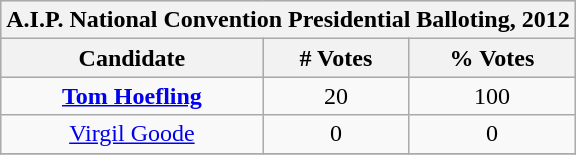<table class=wikitable style="text-align:center;">
<tr bgcolor=lightgrey>
<th colspan="4">A.I.P. National Convention Presidential Balloting, 2012 </th>
</tr>
<tr bgcolor=lightgrey>
<th>Candidate</th>
<th># Votes</th>
<th>% Votes</th>
</tr>
<tr>
<td><strong><a href='#'>Tom Hoefling</a></strong></td>
<td>20</td>
<td>100</td>
</tr>
<tr>
<td><a href='#'>Virgil Goode</a></td>
<td>0</td>
<td>0</td>
</tr>
<tr>
</tr>
</table>
